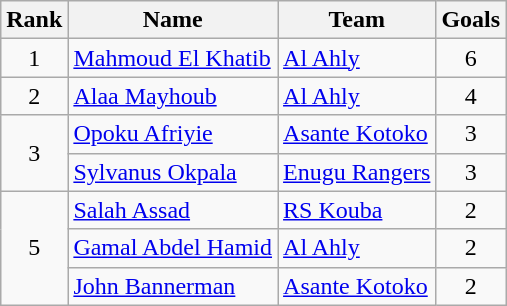<table class="wikitable" style="text-align:center">
<tr>
<th>Rank</th>
<th>Name</th>
<th>Team</th>
<th>Goals</th>
</tr>
<tr>
<td rowspan=1>1</td>
<td align="left"> <a href='#'>Mahmoud El Khatib</a></td>
<td align="left"> <a href='#'>Al Ahly</a></td>
<td>6</td>
</tr>
<tr>
<td rowspan=1>2</td>
<td align="left"> <a href='#'>Alaa Mayhoub</a></td>
<td align="left"> <a href='#'>Al Ahly</a></td>
<td>4</td>
</tr>
<tr>
<td rowspan=2>3</td>
<td align="left"> <a href='#'>Opoku Afriyie</a></td>
<td align="left"> <a href='#'>Asante Kotoko</a></td>
<td>3</td>
</tr>
<tr>
<td align="left"> <a href='#'>Sylvanus Okpala</a></td>
<td align="left"> <a href='#'>Enugu Rangers</a></td>
<td>3</td>
</tr>
<tr>
<td rowspan=3>5</td>
<td align="left"> <a href='#'>Salah Assad</a></td>
<td align="left"> <a href='#'>RS Kouba</a></td>
<td>2</td>
</tr>
<tr>
<td align="left"> <a href='#'>Gamal Abdel Hamid</a></td>
<td align="left"> <a href='#'>Al Ahly</a></td>
<td>2</td>
</tr>
<tr>
<td align="left"> <a href='#'>John Bannerman</a></td>
<td align="left"> <a href='#'>Asante Kotoko</a></td>
<td>2</td>
</tr>
</table>
